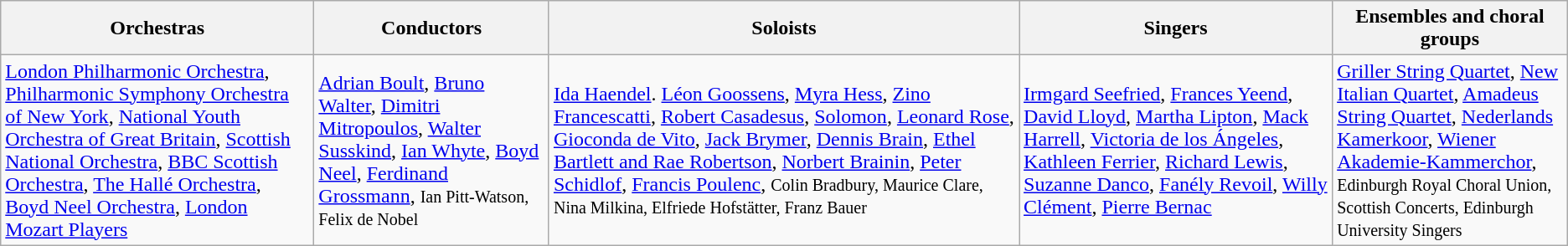<table class="wikitable toptextcells">
<tr class="hintergrundfarbe5">
<th style="width:20%;">Orchestras</th>
<th style="width:15%;">Conductors</th>
<th style="width:30%;">Soloists</th>
<th style="width:20%;">Singers</th>
<th style="width:15%;">Ensembles and choral groups</th>
</tr>
<tr>
<td><a href='#'>London Philharmonic Orchestra</a>, <a href='#'>Philharmonic Symphony Orchestra of New York</a>, <a href='#'>National Youth Orchestra of Great Britain</a>, <a href='#'>Scottish National Orchestra</a>, <a href='#'>BBC Scottish Orchestra</a>, <a href='#'>The Hallé Orchestra</a>, <a href='#'>Boyd Neel Orchestra</a>, <a href='#'>London Mozart Players</a></td>
<td><a href='#'>Adrian Boult</a>, <a href='#'>Bruno Walter</a>, <a href='#'>Dimitri Mitropoulos</a>, <a href='#'>Walter Susskind</a>, <a href='#'>Ian Whyte</a>, <a href='#'>Boyd Neel</a>, <a href='#'>Ferdinand Grossmann</a>, <small>Ian Pitt-Watson, Felix de Nobel</small></td>
<td><a href='#'>Ida Haendel</a>. <a href='#'>Léon Goossens</a>, <a href='#'>Myra Hess</a>, <a href='#'>Zino Francescatti</a>, <a href='#'>Robert Casadesus</a>, <a href='#'>Solomon</a>, <a href='#'>Leonard Rose</a>, <a href='#'>Gioconda de Vito</a>, <a href='#'>Jack Brymer</a>, <a href='#'>Dennis Brain</a>, <a href='#'>Ethel Bartlett and Rae Robertson</a>, <a href='#'>Norbert Brainin</a>, <a href='#'>Peter Schidlof</a>,  <a href='#'>Francis Poulenc</a>, <small>Colin Bradbury, Maurice Clare, Nina Milkina, Elfriede Hofstätter, Franz Bauer</small></td>
<td><a href='#'>Irmgard Seefried</a>, <a href='#'>Frances Yeend</a>, <a href='#'>David Lloyd</a>, <a href='#'>Martha Lipton</a>, <a href='#'>Mack Harrell</a>, <a href='#'>Victoria de los Ángeles</a>, <a href='#'>Kathleen Ferrier</a>, <a href='#'>Richard Lewis</a>, <a href='#'>Suzanne Danco</a>, <a href='#'>Fanély Revoil</a>, <a href='#'>Willy Clément</a>, <a href='#'>Pierre Bernac</a></td>
<td><a href='#'>Griller String Quartet</a>, <a href='#'>New Italian Quartet</a>, <a href='#'>Amadeus String Quartet</a>, <a href='#'>Nederlands Kamerkoor</a>, <a href='#'>Wiener Akademie-Kammerchor</a>, <small>Edinburgh Royal Choral Union, Scottish Concerts, Edinburgh University Singers</small></td>
</tr>
</table>
